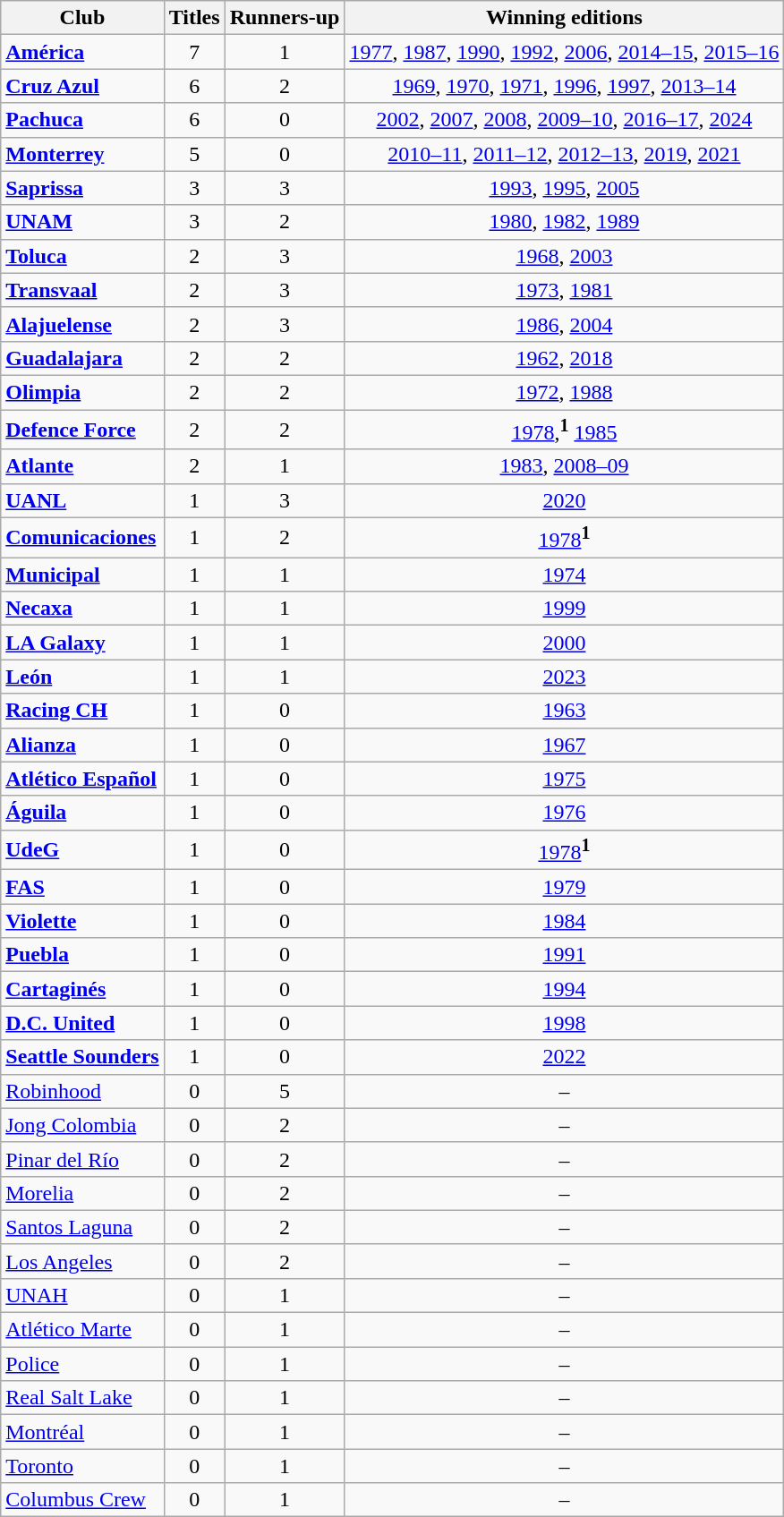<table class="wikitable" style="text-align: center;">
<tr>
<th>Club</th>
<th>Titles</th>
<th>Runners-up</th>
<th>Winning editions</th>
</tr>
<tr>
<td align=left> <strong><a href='#'>América</a></strong></td>
<td>7</td>
<td>1</td>
<td><a href='#'>1977</a>, <a href='#'>1987</a>, <a href='#'>1990</a>, <a href='#'>1992</a>, <a href='#'>2006</a>, <a href='#'>2014–15</a>, <a href='#'>2015–16</a></td>
</tr>
<tr>
<td align=left> <strong><a href='#'>Cruz Azul</a></strong></td>
<td>6</td>
<td>2</td>
<td><a href='#'>1969</a>, <a href='#'>1970</a>, <a href='#'>1971</a>, <a href='#'>1996</a>, <a href='#'>1997</a>, <a href='#'>2013–14</a></td>
</tr>
<tr>
<td align=left> <strong><a href='#'>Pachuca</a></strong></td>
<td>6</td>
<td>0</td>
<td><a href='#'>2002</a>, <a href='#'>2007</a>, <a href='#'>2008</a>, <a href='#'>2009–10</a>, <a href='#'>2016–17</a>, <a href='#'>2024</a></td>
</tr>
<tr>
<td align=left> <strong><a href='#'>Monterrey</a></strong></td>
<td>5</td>
<td>0</td>
<td><a href='#'>2010–11</a>, <a href='#'>2011–12</a>, <a href='#'>2012–13</a>, <a href='#'>2019</a>, <a href='#'>2021</a></td>
</tr>
<tr>
<td align=left> <strong><a href='#'>Saprissa</a></strong></td>
<td>3</td>
<td>3</td>
<td><a href='#'>1993</a>, <a href='#'>1995</a>, <a href='#'>2005</a></td>
</tr>
<tr>
<td align=left> <strong><a href='#'>UNAM</a></strong></td>
<td>3</td>
<td>2</td>
<td><a href='#'>1980</a>, <a href='#'>1982</a>, <a href='#'>1989</a></td>
</tr>
<tr>
<td align=left> <strong><a href='#'>Toluca</a></strong></td>
<td>2</td>
<td>3</td>
<td><a href='#'>1968</a>, <a href='#'>2003</a></td>
</tr>
<tr>
<td align=left> <strong><a href='#'>Transvaal</a></strong></td>
<td>2</td>
<td>3</td>
<td><a href='#'>1973</a>, <a href='#'>1981</a></td>
</tr>
<tr>
<td align=left> <strong><a href='#'>Alajuelense</a></strong></td>
<td>2</td>
<td>3</td>
<td><a href='#'>1986</a>, <a href='#'>2004</a></td>
</tr>
<tr>
<td align=left> <strong><a href='#'>Guadalajara</a></strong></td>
<td>2</td>
<td>2</td>
<td><a href='#'>1962</a>, <a href='#'>2018</a></td>
</tr>
<tr>
<td align=left> <strong><a href='#'>Olimpia</a></strong></td>
<td>2</td>
<td>2</td>
<td><a href='#'>1972</a>, <a href='#'>1988</a></td>
</tr>
<tr>
<td align=left> <strong><a href='#'>Defence Force</a></strong></td>
<td>2</td>
<td>2</td>
<td><a href='#'>1978</a>,<sup><strong>1</strong></sup> <a href='#'>1985</a></td>
</tr>
<tr>
<td align=left> <strong><a href='#'>Atlante</a></strong></td>
<td>2</td>
<td>1</td>
<td><a href='#'>1983</a>, <a href='#'>2008–09</a></td>
</tr>
<tr>
<td align=left> <strong><a href='#'>UANL</a></strong></td>
<td>1</td>
<td>3</td>
<td><a href='#'>2020</a></td>
</tr>
<tr>
<td align=left> <strong><a href='#'>Comunicaciones</a></strong></td>
<td>1</td>
<td>2</td>
<td><a href='#'>1978</a><sup><strong>1</strong></sup></td>
</tr>
<tr>
<td align=left> <strong><a href='#'>Municipal</a></strong></td>
<td>1</td>
<td>1</td>
<td><a href='#'>1974</a></td>
</tr>
<tr>
<td align=left> <strong><a href='#'>Necaxa</a></strong></td>
<td>1</td>
<td>1</td>
<td><a href='#'>1999</a></td>
</tr>
<tr>
<td align=left> <strong><a href='#'>LA Galaxy</a></strong></td>
<td>1</td>
<td>1</td>
<td><a href='#'>2000</a></td>
</tr>
<tr>
<td align=left> <strong><a href='#'>León</a></strong></td>
<td>1</td>
<td>1</td>
<td><a href='#'>2023</a></td>
</tr>
<tr>
<td align=left> <strong><a href='#'>Racing CH</a></strong></td>
<td>1</td>
<td>0</td>
<td><a href='#'>1963</a></td>
</tr>
<tr>
<td align=left> <strong><a href='#'>Alianza</a></strong></td>
<td>1</td>
<td>0</td>
<td><a href='#'>1967</a></td>
</tr>
<tr>
<td align=left> <strong><a href='#'>Atlético Español</a></strong></td>
<td>1</td>
<td>0</td>
<td><a href='#'>1975</a></td>
</tr>
<tr>
<td align=left> <strong><a href='#'>Águila</a></strong></td>
<td>1</td>
<td>0</td>
<td><a href='#'>1976</a></td>
</tr>
<tr>
<td align=left> <strong><a href='#'>UdeG</a></strong></td>
<td>1</td>
<td>0</td>
<td><a href='#'>1978</a><sup><strong>1</strong></sup></td>
</tr>
<tr>
<td align=left> <strong><a href='#'>FAS</a></strong></td>
<td>1</td>
<td>0</td>
<td><a href='#'>1979</a></td>
</tr>
<tr>
<td align=left> <strong><a href='#'>Violette</a></strong></td>
<td>1</td>
<td>0</td>
<td><a href='#'>1984</a></td>
</tr>
<tr>
<td align=left> <strong><a href='#'>Puebla</a></strong></td>
<td>1</td>
<td>0</td>
<td><a href='#'>1991</a></td>
</tr>
<tr>
<td align=left> <strong><a href='#'>Cartaginés</a></strong></td>
<td>1</td>
<td>0</td>
<td><a href='#'>1994</a></td>
</tr>
<tr>
<td align=left> <strong><a href='#'>D.C. United</a></strong></td>
<td>1</td>
<td>0</td>
<td><a href='#'>1998</a></td>
</tr>
<tr>
<td align=left> <strong><a href='#'>Seattle Sounders</a></strong></td>
<td>1</td>
<td>0</td>
<td><a href='#'>2022</a></td>
</tr>
<tr>
<td align=left> <a href='#'>Robinhood</a></td>
<td>0</td>
<td>5</td>
<td>–</td>
</tr>
<tr>
<td align=left> <a href='#'>Jong Colombia</a></td>
<td>0</td>
<td>2</td>
<td>–</td>
</tr>
<tr>
<td align=left> <a href='#'>Pinar del Río</a></td>
<td>0</td>
<td>2</td>
<td>–</td>
</tr>
<tr>
<td align=left> <a href='#'>Morelia</a></td>
<td>0</td>
<td>2</td>
<td>–</td>
</tr>
<tr>
<td align=left> <a href='#'>Santos Laguna</a></td>
<td>0</td>
<td>2</td>
<td>–</td>
</tr>
<tr>
<td align=left> <a href='#'>Los Angeles</a></td>
<td>0</td>
<td>2</td>
<td>–</td>
</tr>
<tr>
<td align=left> <a href='#'>UNAH</a></td>
<td>0</td>
<td>1</td>
<td>–</td>
</tr>
<tr>
<td align=left> <a href='#'>Atlético Marte</a></td>
<td>0</td>
<td>1</td>
<td>–</td>
</tr>
<tr>
<td align=left> <a href='#'>Police</a></td>
<td>0</td>
<td>1</td>
<td>–</td>
</tr>
<tr>
<td align=left> <a href='#'>Real Salt Lake</a></td>
<td>0</td>
<td>1</td>
<td>–</td>
</tr>
<tr>
<td align=left> <a href='#'>Montréal</a></td>
<td>0</td>
<td>1</td>
<td>–</td>
</tr>
<tr>
<td align=left> <a href='#'>Toronto</a></td>
<td>0</td>
<td>1</td>
<td>–</td>
</tr>
<tr>
<td align=left> <a href='#'>Columbus Crew</a></td>
<td>0</td>
<td>1</td>
<td>–</td>
</tr>
</table>
